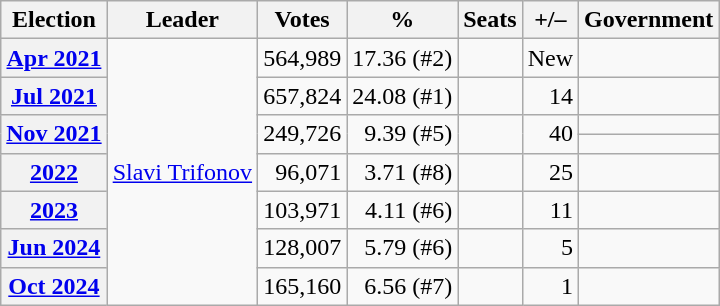<table class="wikitable" style="text-align:right">
<tr>
<th>Election</th>
<th>Leader</th>
<th>Votes</th>
<th>%</th>
<th>Seats</th>
<th>+/–</th>
<th>Government</th>
</tr>
<tr>
<th><a href='#'>Apr 2021</a></th>
<td rowspan="8"><a href='#'>Slavi Trifonov</a></td>
<td>564,989</td>
<td>17.36 (#2)</td>
<td></td>
<td>New</td>
<td></td>
</tr>
<tr>
<th><a href='#'>Jul 2021</a></th>
<td>657,824</td>
<td>24.08 (#1)</td>
<td></td>
<td> 14</td>
<td></td>
</tr>
<tr>
<th rowspan="2"><a href='#'>Nov 2021</a></th>
<td rowspan="2">249,726</td>
<td rowspan="2">9.39 (#5)</td>
<td rowspan="2"></td>
<td rowspan="2"> 40</td>
<td></td>
</tr>
<tr>
<td></td>
</tr>
<tr>
<th><a href='#'>2022</a></th>
<td>96,071</td>
<td>3.71 (#8)</td>
<td></td>
<td> 25</td>
<td></td>
</tr>
<tr>
<th><a href='#'>2023</a></th>
<td>103,971</td>
<td>4.11 (#6)</td>
<td></td>
<td> 11</td>
<td></td>
</tr>
<tr>
<th><a href='#'>Jun 2024</a></th>
<td>128,007</td>
<td>5.79 (#6)</td>
<td></td>
<td> 5</td>
<td></td>
</tr>
<tr>
<th><a href='#'>Oct 2024</a></th>
<td>165,160</td>
<td>6.56 (#7)</td>
<td></td>
<td> 1</td>
<td></td>
</tr>
</table>
